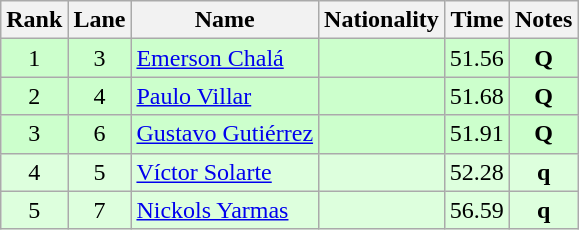<table class="wikitable sortable" style="text-align:center">
<tr>
<th>Rank</th>
<th>Lane</th>
<th>Name</th>
<th>Nationality</th>
<th>Time</th>
<th>Notes</th>
</tr>
<tr bgcolor=ccffcc>
<td>1</td>
<td>3</td>
<td align=left><a href='#'>Emerson Chalá</a></td>
<td align=left></td>
<td>51.56</td>
<td><strong>Q</strong></td>
</tr>
<tr bgcolor=ccffcc>
<td>2</td>
<td>4</td>
<td align=left><a href='#'>Paulo Villar</a></td>
<td align=left></td>
<td>51.68</td>
<td><strong>Q</strong></td>
</tr>
<tr bgcolor=ccffcc>
<td>3</td>
<td>6</td>
<td align=left><a href='#'>Gustavo Gutiérrez</a></td>
<td align=left></td>
<td>51.91</td>
<td><strong>Q</strong></td>
</tr>
<tr bgcolor=ddffdd>
<td>4</td>
<td>5</td>
<td align=left><a href='#'>Víctor Solarte</a></td>
<td align=left></td>
<td>52.28</td>
<td><strong>q</strong></td>
</tr>
<tr bgcolor=ddffdd>
<td>5</td>
<td>7</td>
<td align=left><a href='#'>Nickols Yarmas</a></td>
<td align=left></td>
<td>56.59</td>
<td><strong>q</strong></td>
</tr>
</table>
